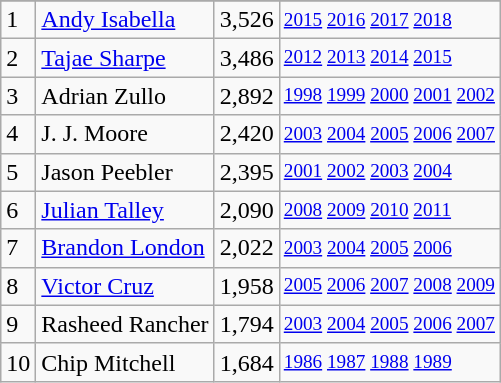<table class="wikitable">
<tr>
</tr>
<tr>
<td>1</td>
<td><a href='#'>Andy Isabella</a></td>
<td>3,526</td>
<td style="font-size:80%;"><a href='#'>2015</a> <a href='#'>2016</a> <a href='#'>2017</a> <a href='#'>2018</a></td>
</tr>
<tr>
<td>2</td>
<td><a href='#'>Tajae Sharpe</a></td>
<td>3,486</td>
<td style="font-size:80%;"><a href='#'>2012</a> <a href='#'>2013</a> <a href='#'>2014</a> <a href='#'>2015</a></td>
</tr>
<tr>
<td>3</td>
<td>Adrian Zullo</td>
<td>2,892</td>
<td style="font-size:80%;"><a href='#'>1998</a> <a href='#'>1999</a> <a href='#'>2000</a> <a href='#'>2001</a> <a href='#'>2002</a></td>
</tr>
<tr>
<td>4</td>
<td>J. J. Moore</td>
<td>2,420</td>
<td style="font-size:80%;"><a href='#'>2003</a> <a href='#'>2004</a> <a href='#'>2005</a> <a href='#'>2006</a> <a href='#'>2007</a></td>
</tr>
<tr>
<td>5</td>
<td>Jason Peebler</td>
<td>2,395</td>
<td style="font-size:80%;"><a href='#'>2001</a> <a href='#'>2002</a> <a href='#'>2003</a> <a href='#'>2004</a></td>
</tr>
<tr>
<td>6</td>
<td><a href='#'>Julian Talley</a></td>
<td>2,090</td>
<td style="font-size:80%;"><a href='#'>2008</a> <a href='#'>2009</a> <a href='#'>2010</a> <a href='#'>2011</a></td>
</tr>
<tr>
<td>7</td>
<td><a href='#'>Brandon London</a></td>
<td>2,022</td>
<td style="font-size:80%;"><a href='#'>2003</a> <a href='#'>2004</a> <a href='#'>2005</a> <a href='#'>2006</a></td>
</tr>
<tr>
<td>8</td>
<td><a href='#'>Victor Cruz</a></td>
<td>1,958</td>
<td style="font-size:80%;"><a href='#'>2005</a> <a href='#'>2006</a> <a href='#'>2007</a> <a href='#'>2008</a> <a href='#'>2009</a></td>
</tr>
<tr>
<td>9</td>
<td>Rasheed Rancher</td>
<td>1,794</td>
<td style="font-size:80%;"><a href='#'>2003</a> <a href='#'>2004</a> <a href='#'>2005</a> <a href='#'>2006</a> <a href='#'>2007</a></td>
</tr>
<tr>
<td>10</td>
<td>Chip Mitchell</td>
<td>1,684</td>
<td style="font-size:80%;"><a href='#'>1986</a> <a href='#'>1987</a> <a href='#'>1988</a> <a href='#'>1989</a></td>
</tr>
</table>
